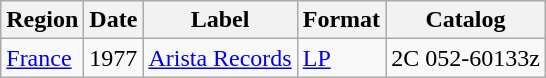<table class="wikitable">
<tr>
<th>Region</th>
<th>Date</th>
<th>Label</th>
<th>Format</th>
<th>Catalog</th>
</tr>
<tr>
<td><a href='#'>France</a></td>
<td>1977</td>
<td><a href='#'>Arista Records</a></td>
<td><a href='#'>LP</a></td>
<td>2C 052-60133z</td>
</tr>
</table>
